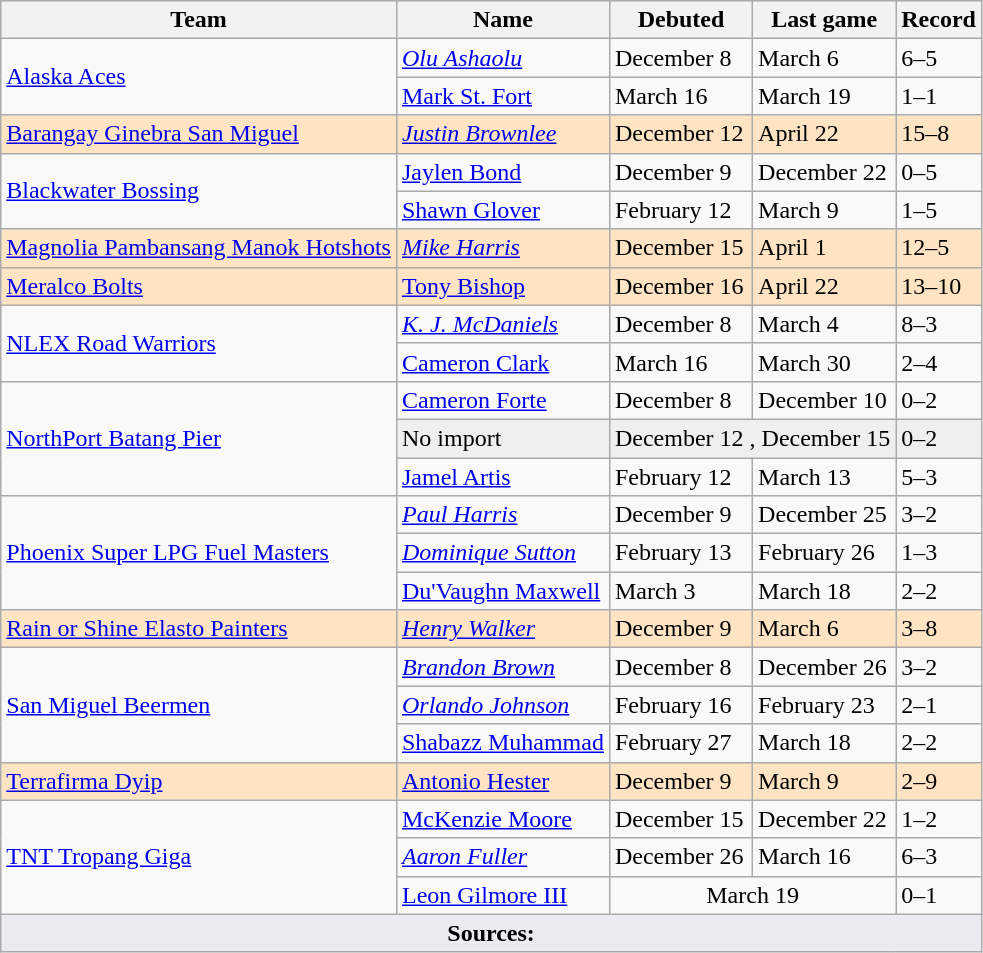<table class="wikitable">
<tr>
<th>Team</th>
<th>Name</th>
<th>Debuted</th>
<th>Last game</th>
<th>Record</th>
</tr>
<tr>
<td rowspan=2><a href='#'>Alaska Aces</a></td>
<td> <em><a href='#'>Olu Ashaolu</a></em></td>
<td>December 8 </td>
<td>March 6 </td>
<td>6–5</td>
</tr>
<tr>
<td> <a href='#'>Mark St. Fort</a></td>
<td>March 16 </td>
<td>March 19 </td>
<td>1–1</td>
</tr>
<tr bgcolor=#FFE4C4>
<td><a href='#'>Barangay Ginebra San Miguel</a></td>
<td> <em><a href='#'>Justin Brownlee</a></em></td>
<td>December 12 </td>
<td>April 22 </td>
<td>15–8</td>
</tr>
<tr>
<td rowspan=2><a href='#'>Blackwater Bossing</a></td>
<td> <a href='#'>Jaylen Bond</a></td>
<td>December 9 </td>
<td>December 22 </td>
<td>0–5</td>
</tr>
<tr>
<td> <a href='#'>Shawn Glover</a></td>
<td>February 12 </td>
<td>March 9 </td>
<td>1–5</td>
</tr>
<tr bgcolor=#FFE4C4>
<td><a href='#'>Magnolia Pambansang Manok Hotshots</a></td>
<td> <em><a href='#'>Mike Harris</a></em></td>
<td>December 15 </td>
<td>April 1 </td>
<td>12–5</td>
</tr>
<tr bgcolor=#FFE4C4>
<td><a href='#'>Meralco Bolts</a></td>
<td> <a href='#'>Tony Bishop</a></td>
<td>December 16 </td>
<td>April 22 </td>
<td>13–10</td>
</tr>
<tr>
<td rowspan=2><a href='#'>NLEX Road Warriors</a></td>
<td> <em><a href='#'>K. J.  McDaniels</a></em></td>
<td>December 8 </td>
<td>March 4 </td>
<td>8–3</td>
</tr>
<tr>
<td> <a href='#'>Cameron Clark</a></td>
<td>March 16 </td>
<td>March 30 </td>
<td>2–4</td>
</tr>
<tr>
<td rowspan=3><a href='#'>NorthPort Batang Pier</a></td>
<td> <a href='#'>Cameron Forte</a></td>
<td>December 8 </td>
<td>December 10 </td>
<td>0–2</td>
</tr>
<tr bgcolor=#efefef>
<td>No import</td>
<td colspan="2" align=center>December 12 , December 15 </td>
<td>0–2</td>
</tr>
<tr>
<td> <a href='#'>Jamel Artis</a></td>
<td>February 12 </td>
<td>March 13 </td>
<td>5–3</td>
</tr>
<tr>
<td rowspan=3><a href='#'>Phoenix Super LPG Fuel Masters</a></td>
<td> <em><a href='#'>Paul Harris</a></em></td>
<td>December 9 </td>
<td>December 25 </td>
<td>3–2</td>
</tr>
<tr>
<td> <em><a href='#'>Dominique Sutton</a></em></td>
<td>February 13 </td>
<td>February 26 </td>
<td>1–3</td>
</tr>
<tr>
<td> <a href='#'>Du'Vaughn Maxwell</a></td>
<td>March 3 </td>
<td>March 18 </td>
<td>2–2</td>
</tr>
<tr bgcolor=#FFE4C4>
<td><a href='#'>Rain or Shine Elasto Painters</a></td>
<td> <em><a href='#'>Henry Walker</a></em></td>
<td>December 9 </td>
<td>March 6 </td>
<td>3–8</td>
</tr>
<tr>
<td rowspan=3><a href='#'>San Miguel Beermen</a></td>
<td> <em><a href='#'>Brandon Brown</a></em></td>
<td>December 8 </td>
<td>December 26 </td>
<td>3–2</td>
</tr>
<tr>
<td> <em><a href='#'>Orlando Johnson</a></em></td>
<td>February 16 </td>
<td>February 23 </td>
<td>2–1</td>
</tr>
<tr>
<td> <a href='#'>Shabazz Muhammad</a></td>
<td>February 27 </td>
<td>March 18 </td>
<td>2–2</td>
</tr>
<tr bgcolor=#FFE4C4>
<td><a href='#'>Terrafirma Dyip</a></td>
<td> <a href='#'>Antonio Hester</a></td>
<td>December 9 </td>
<td>March 9 </td>
<td>2–9</td>
</tr>
<tr>
<td rowspan=3><a href='#'>TNT Tropang Giga</a></td>
<td> <a href='#'>McKenzie Moore</a></td>
<td>December 15 </td>
<td>December 22 </td>
<td>1–2</td>
</tr>
<tr>
<td> <em><a href='#'>Aaron Fuller</a></em></td>
<td>December 26 </td>
<td>March 16 </td>
<td>6–3</td>
</tr>
<tr>
<td> <a href='#'>Leon Gilmore III</a></td>
<td colspan=2 align=center>March 19 </td>
<td>0–1</td>
</tr>
<tr class="sortbottom">
<td colspan="5" align="bottom" style="background-color:#EAECF0; text-align:center"><strong>Sources:</strong></td>
</tr>
</table>
